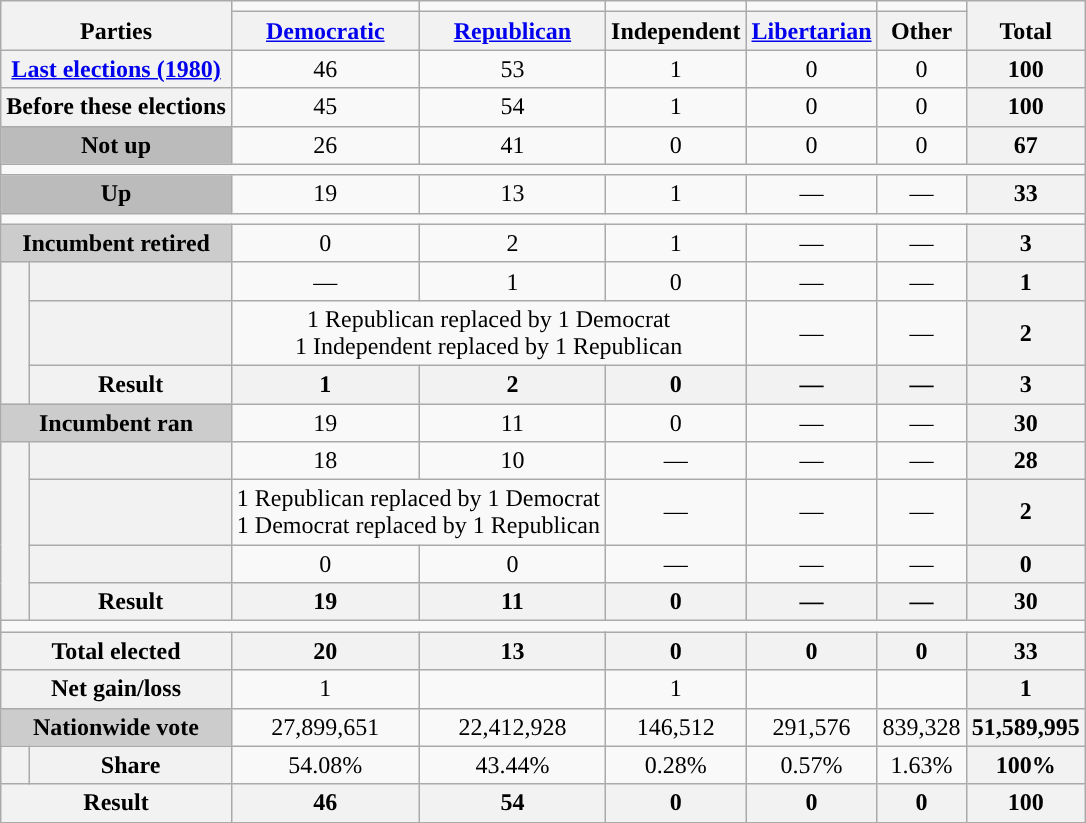<table class=wikitable style=text-align:center>
<tr valign=bottom>
<th rowspan=2 colspan=2>Parties</th>
<td style="background-color:"></td>
<td style="background-color:"></td>
<td style="background-color:"></td>
<td style="background-color:"></td>
<td style="background-color:"></td>
<th rowspan=2>Total</th>
</tr>
<tr valign=bottom>
<th><a href='#'>Democratic</a></th>
<th><a href='#'>Republican</a></th>
<th>Independent</th>
<th><a href='#'>Libertarian</a></th>
<th>Other</th>
</tr>
<tr>
<th colspan=2><a href='#'>Last elections (1980)</a></th>
<td>46</td>
<td>53</td>
<td>1</td>
<td>0</td>
<td>0</td>
<th>100</th>
</tr>
<tr>
<th colspan=2 class=small>Before these elections</th>
<td>45</td>
<td>54</td>
<td>1</td>
<td>0</td>
<td>0</td>
<th>100</th>
</tr>
<tr>
<th colspan=2 style="background:#bbb">Not up</th>
<td>26</td>
<td>41</td>
<td>0</td>
<td>0</td>
<td>0</td>
<th>67</th>
</tr>
<tr>
<td colspan=100></td>
</tr>
<tr>
<th colspan=2 style="background:#bbb">Up<br></th>
<td>19</td>
<td>13</td>
<td>1</td>
<td>—</td>
<td>—</td>
<th>33</th>
</tr>
<tr>
<td colspan=100></td>
</tr>
<tr>
<th colspan=2 style="background:#ccc">Incumbent retired</th>
<td>0</td>
<td>2</td>
<td>1</td>
<td>—</td>
<td>—</td>
<th>3</th>
</tr>
<tr>
<th rowspan=3></th>
<th></th>
<td>—</td>
<td>1</td>
<td>0</td>
<td>—</td>
<td>—</td>
<th>1</th>
</tr>
<tr>
<th></th>
<td colspan=3 > 1 Republican replaced by  1 Democrat<br> 1 Independent replaced by  1 Republican</td>
<td>—</td>
<td>—</td>
<th>2</th>
</tr>
<tr>
<th>Result</th>
<th>1</th>
<th>2</th>
<th>0</th>
<th>—</th>
<th>—</th>
<th>3</th>
</tr>
<tr>
<th colspan=2 style="background:#ccc">Incumbent ran</th>
<td>19</td>
<td>11</td>
<td>0</td>
<td>—</td>
<td>—</td>
<th>30</th>
</tr>
<tr>
<th rowspan=4></th>
<th></th>
<td>18</td>
<td>10</td>
<td>—</td>
<td>—</td>
<td>—</td>
<th>28</th>
</tr>
<tr>
<th></th>
<td colspan=2> 1 Republican replaced by  1 Democrat<br> 1 Democrat replaced by  1 Republican</td>
<td>—</td>
<td>—</td>
<td>—</td>
<th>2</th>
</tr>
<tr>
<th></th>
<td>0</td>
<td>0</td>
<td>—</td>
<td>—</td>
<td>—</td>
<th>0</th>
</tr>
<tr>
<th>Result</th>
<th>19</th>
<th>11</th>
<th>0</th>
<th>—</th>
<th>—</th>
<th>30</th>
</tr>
<tr>
<td colspan=100></td>
</tr>
<tr>
<th colspan=2>Total elected</th>
<th>20</th>
<th>13</th>
<th>0</th>
<th>0</th>
<th>0</th>
<th>33</th>
</tr>
<tr>
<th colspan=2>Net gain/loss</th>
<td> 1</td>
<td></td>
<td> 1</td>
<td></td>
<td></td>
<th>1</th>
</tr>
<tr>
<th colspan=2 style="background:#ccc">Nationwide vote</th>
<td>27,899,651</td>
<td>22,412,928</td>
<td>146,512</td>
<td>291,576</td>
<td>839,328</td>
<th>51,589,995</th>
</tr>
<tr>
<th></th>
<th>Share</th>
<td>54.08%</td>
<td>43.44%</td>
<td>0.28%</td>
<td>0.57%</td>
<td>1.63%</td>
<th>100%</th>
</tr>
<tr>
<th colspan=2>Result</th>
<th>46</th>
<th>54</th>
<th>0</th>
<th>0</th>
<th>0</th>
<th>100</th>
</tr>
</table>
